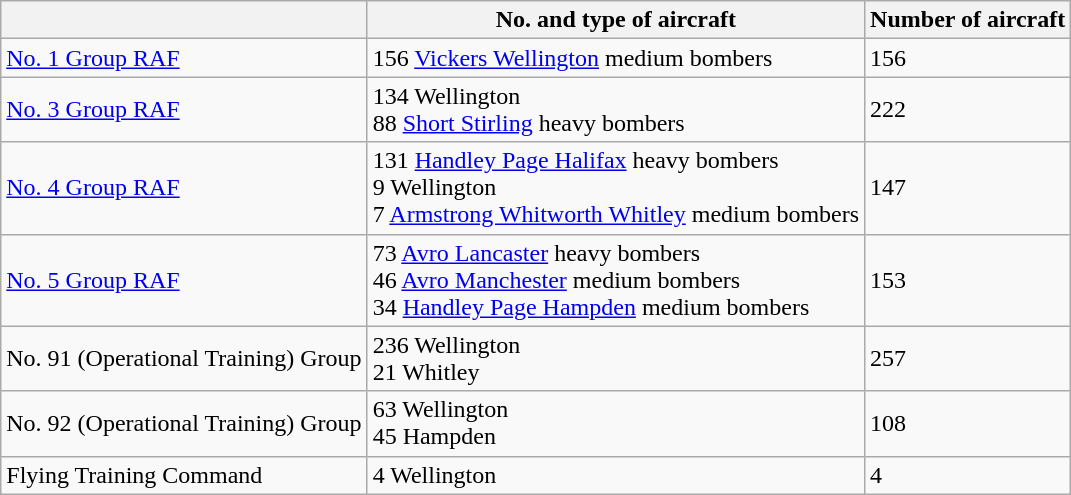<table class="wikitable">
<tr>
<th scope=col colspan=1></th>
<th scope=col colspan=1>No. and type of aircraft</th>
<th scope=col colspan=1>Number of aircraft</th>
</tr>
<tr>
<td><a href='#'>No. 1 Group RAF</a></td>
<td>156 <a href='#'>Vickers Wellington</a> medium bombers</td>
<td>156</td>
</tr>
<tr>
<td><a href='#'>No. 3 Group RAF</a></td>
<td>134 Wellington<br>88 <a href='#'>Short Stirling</a> heavy bombers</td>
<td>222</td>
</tr>
<tr>
<td><a href='#'>No. 4 Group RAF</a></td>
<td>131 <a href='#'>Handley Page Halifax</a> heavy bombers<br>9 Wellington<br>7 <a href='#'>Armstrong Whitworth Whitley</a> medium bombers</td>
<td>147</td>
</tr>
<tr>
<td><a href='#'>No. 5 Group RAF</a></td>
<td>73 <a href='#'>Avro Lancaster</a> heavy bombers<br>46 <a href='#'>Avro Manchester</a> medium bombers<br>34 <a href='#'>Handley Page Hampden</a> medium bombers</td>
<td>153</td>
</tr>
<tr>
<td>No. 91 (Operational Training) Group</td>
<td>236 Wellington<br>21 Whitley</td>
<td>257</td>
</tr>
<tr>
<td>No. 92 (Operational Training) Group</td>
<td>63 Wellington<br>45 Hampden</td>
<td>108</td>
</tr>
<tr>
<td>Flying Training Command</td>
<td>4 Wellington</td>
<td>4</td>
</tr>
</table>
